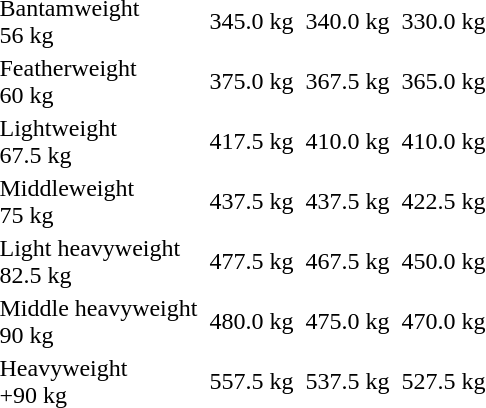<table>
<tr>
<td>Bantamweight<br>56 kg</td>
<td></td>
<td>345.0 kg</td>
<td></td>
<td>340.0 kg</td>
<td></td>
<td>330.0 kg</td>
</tr>
<tr>
<td>Featherweight<br>60 kg</td>
<td></td>
<td>375.0 kg</td>
<td></td>
<td>367.5 kg</td>
<td></td>
<td>365.0 kg</td>
</tr>
<tr>
<td>Lightweight<br>67.5 kg</td>
<td></td>
<td>417.5 kg</td>
<td></td>
<td>410.0 kg</td>
<td></td>
<td>410.0 kg</td>
</tr>
<tr>
<td>Middleweight<br>75 kg</td>
<td></td>
<td>437.5 kg</td>
<td></td>
<td>437.5 kg</td>
<td></td>
<td>422.5 kg</td>
</tr>
<tr>
<td>Light heavyweight<br>82.5 kg</td>
<td></td>
<td>477.5 kg</td>
<td></td>
<td>467.5 kg</td>
<td></td>
<td>450.0 kg</td>
</tr>
<tr>
<td>Middle heavyweight<br>90 kg</td>
<td></td>
<td>480.0 kg</td>
<td></td>
<td>475.0 kg</td>
<td></td>
<td>470.0 kg</td>
</tr>
<tr>
<td>Heavyweight<br>+90 kg</td>
<td></td>
<td>557.5 kg</td>
<td></td>
<td>537.5 kg</td>
<td></td>
<td>527.5 kg</td>
</tr>
</table>
